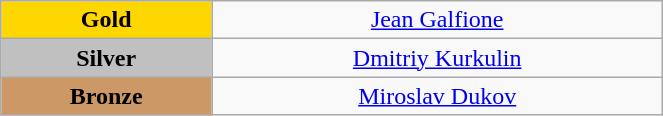<table class="wikitable" style="text-align:center; " width="35%">
<tr>
<td bgcolor="gold"><strong>Gold</strong></td>
<td><a href='#'>Jean Galfione</a><br>  <small><em></em></small></td>
</tr>
<tr>
<td bgcolor="silver"><strong>Silver</strong></td>
<td><a href='#'>Dmitriy Kurkulin</a><br>  <small><em></em></small></td>
</tr>
<tr>
<td bgcolor="CC9966"><strong>Bronze</strong></td>
<td><a href='#'>Miroslav Dukov</a><br>  <small><em></em></small></td>
</tr>
</table>
